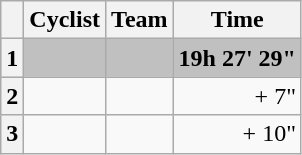<table class="wikitable">
<tr>
<th></th>
<th>Cyclist</th>
<th>Team</th>
<th>Time</th>
</tr>
<tr style="background:silver">
<th>1</th>
<td><strong></strong></td>
<td><strong></strong></td>
<td align=right><strong>19h 27' 29"</strong></td>
</tr>
<tr>
<th>2</th>
<td></td>
<td></td>
<td align=right>+ 7"</td>
</tr>
<tr>
<th>3</th>
<td></td>
<td></td>
<td align=right>+ 10"</td>
</tr>
</table>
